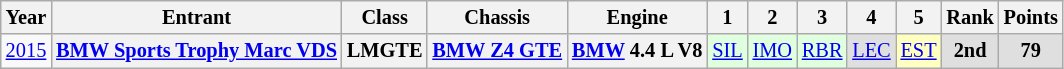<table class="wikitable" style="text-align:center; font-size:85%">
<tr>
<th>Year</th>
<th>Entrant</th>
<th>Class</th>
<th>Chassis</th>
<th>Engine</th>
<th>1</th>
<th>2</th>
<th>3</th>
<th>4</th>
<th>5</th>
<th>Rank</th>
<th>Points</th>
</tr>
<tr>
<td><a href='#'>2015</a></td>
<th nowrap><a href='#'>BMW Sports Trophy Marc VDS</a></th>
<th>LMGTE</th>
<th nowrap><a href='#'>BMW Z4 GTE</a></th>
<th nowrap><a href='#'>BMW</a> 4.4 L V8</th>
<td style="background:#DFFFDF;"><a href='#'>SIL</a><br></td>
<td style="background:#DFFFDF;"><a href='#'>IMO</a><br></td>
<td style="background:#DFFFDF;"><a href='#'>RBR</a><br></td>
<td style="background:#DFDFDF;"><a href='#'>LEC</a><br></td>
<td style="background:#FFFFBF;"><a href='#'>EST</a><br></td>
<th style="background:#DFDFDF;">2nd</th>
<th style="background:#DFDFDF;">79</th>
</tr>
</table>
